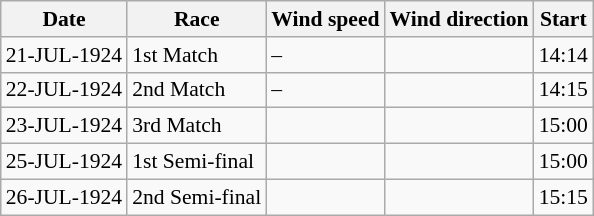<table class="wikitable" style="text-align:left; font-size:90%">
<tr>
<th>Date</th>
<th>Race</th>
<th>Wind speed</th>
<th>Wind direction</th>
<th>Start</th>
</tr>
<tr>
<td>21-JUL-1924</td>
<td>1st Match</td>
<td> – </td>
<td align=center></td>
<td>14:14</td>
</tr>
<tr>
<td>22-JUL-1924</td>
<td>2nd Match</td>
<td> – </td>
<td align=center></td>
<td>14:15</td>
</tr>
<tr>
<td>23-JUL-1924</td>
<td>3rd Match</td>
<td></td>
<td align=center></td>
<td>15:00</td>
</tr>
<tr>
<td>25-JUL-1924</td>
<td>1st Semi-final</td>
<td></td>
<td align=center></td>
<td>15:00</td>
</tr>
<tr>
<td>26-JUL-1924</td>
<td>2nd Semi-final</td>
<td></td>
<td align=center></td>
<td>15:15</td>
</tr>
</table>
